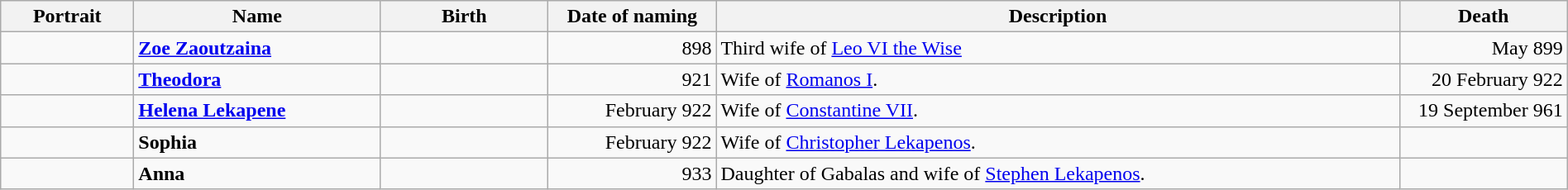<table width=100% class="wikitable">
<tr>
<th style="width:100px">Portrait</th>
<th>Name</th>
<th style="width:8em">Birth</th>
<th style="width:8em">Date of naming</th>
<th>Description</th>
<th style="width:8em">Death</th>
</tr>
<tr>
<td></td>
<td><strong><a href='#'>Zoe Zaoutzaina</a></strong><br></td>
<td style="text-align:right"></td>
<td style="text-align:right">898</td>
<td>Third wife of <a href='#'>Leo VI the Wise</a></td>
<td style="text-align:right">May 899</td>
</tr>
<tr>
<td></td>
<td><a href='#'><strong>Theodora</strong></a><br></td>
<td style="text-align:right"></td>
<td style="text-align:right">921</td>
<td>Wife of <a href='#'>Romanos I</a>.</td>
<td style="text-align:right">20 February 922</td>
</tr>
<tr>
<td></td>
<td><strong><a href='#'>Helena Lekapene</a></strong><br></td>
<td style="text-align:right"></td>
<td style="text-align:right">February 922</td>
<td>Wife of <a href='#'>Constantine VII</a>.</td>
<td style="text-align:right">19 September 961</td>
</tr>
<tr>
<td></td>
<td><strong>Sophia</strong><br></td>
<td style="text-align:right"></td>
<td style="text-align:right">February 922</td>
<td>Wife of <a href='#'>Christopher Lekapenos</a>.</td>
<td style="text-align:right"></td>
</tr>
<tr>
<td></td>
<td><strong>Anna</strong><br></td>
<td style="text-align:right"></td>
<td style="text-align:right">933</td>
<td>Daughter of Gabalas and wife of <a href='#'>Stephen Lekapenos</a>.</td>
<td style="text-align:right"></td>
</tr>
</table>
